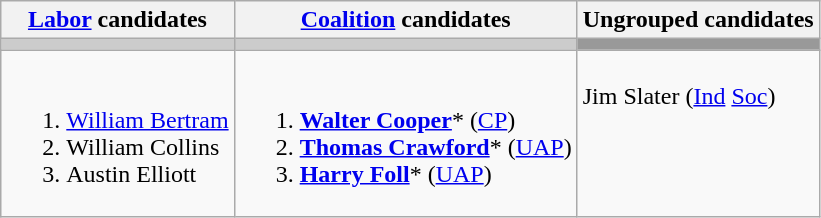<table class="wikitable">
<tr>
<th><a href='#'>Labor</a> candidates</th>
<th><a href='#'>Coalition</a> candidates</th>
<th>Ungrouped candidates</th>
</tr>
<tr bgcolor="#cccccc">
<td></td>
<td></td>
<td bgcolor="#999999"></td>
</tr>
<tr>
<td valign=top><br><ol><li><a href='#'>William Bertram</a></li><li>William Collins</li><li>Austin Elliott</li></ol></td>
<td><br><ol><li><strong><a href='#'>Walter Cooper</a></strong>* (<a href='#'>CP</a>)</li><li><strong><a href='#'>Thomas Crawford</a></strong>* (<a href='#'>UAP</a>)</li><li><strong><a href='#'>Harry Foll</a></strong>* (<a href='#'>UAP</a>)</li></ol></td>
<td valign=top><br>Jim Slater (<a href='#'>Ind</a> <a href='#'>Soc</a>)</td>
</tr>
</table>
